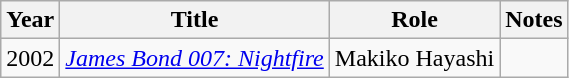<table class="wikitable sortable">
<tr>
<th scope="col">Year</th>
<th scope="col">Title</th>
<th scope="col">Role</th>
<th scope="col" class="unsortable">Notes</th>
</tr>
<tr>
<td>2002</td>
<td><em><a href='#'>James Bond 007: Nightfire</a></em></td>
<td>Makiko Hayashi</td>
<td></td>
</tr>
</table>
